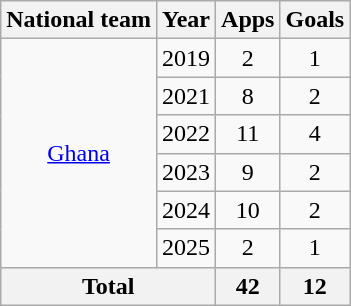<table class="wikitable" style="text-align: center;">
<tr>
<th>National team</th>
<th>Year</th>
<th>Apps</th>
<th>Goals</th>
</tr>
<tr>
<td rowspan="6"><a href='#'>Ghana</a></td>
<td>2019</td>
<td>2</td>
<td>1</td>
</tr>
<tr>
<td>2021</td>
<td>8</td>
<td>2</td>
</tr>
<tr>
<td>2022</td>
<td>11</td>
<td>4</td>
</tr>
<tr>
<td>2023</td>
<td>9</td>
<td>2</td>
</tr>
<tr>
<td>2024</td>
<td>10</td>
<td>2</td>
</tr>
<tr>
<td>2025</td>
<td>2</td>
<td>1</td>
</tr>
<tr>
<th colspan="2">Total</th>
<th>42</th>
<th>12</th>
</tr>
</table>
